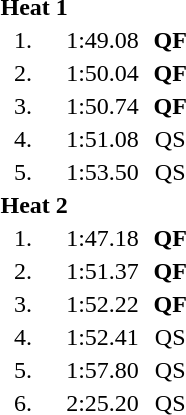<table style="text-align:center">
<tr>
<td colspan=4 align=left><strong>Heat 1</strong></td>
</tr>
<tr>
<td width=30>1.</td>
<td align=left></td>
<td width=60>1:49.08</td>
<td><strong>QF</strong></td>
</tr>
<tr>
<td>2.</td>
<td align=left></td>
<td>1:50.04</td>
<td><strong>QF</strong></td>
</tr>
<tr>
<td>3.</td>
<td align=left></td>
<td>1:50.74</td>
<td><strong>QF</strong></td>
</tr>
<tr>
<td>4.</td>
<td align=left></td>
<td>1:51.08</td>
<td>QS</td>
</tr>
<tr>
<td>5.</td>
<td align=left></td>
<td>1:53.50</td>
<td>QS</td>
</tr>
<tr>
<td colspan=4 align=left><strong>Heat 2</strong></td>
</tr>
<tr>
<td>1.</td>
<td align=left></td>
<td>1:47.18</td>
<td><strong>QF</strong></td>
</tr>
<tr>
<td>2.</td>
<td align=left></td>
<td>1:51.37</td>
<td><strong>QF</strong></td>
</tr>
<tr>
<td>3.</td>
<td align=left></td>
<td>1:52.22</td>
<td><strong>QF</strong></td>
</tr>
<tr>
<td>4.</td>
<td align=left></td>
<td>1:52.41</td>
<td>QS</td>
</tr>
<tr>
<td>5.</td>
<td align=left></td>
<td>1:57.80</td>
<td>QS</td>
</tr>
<tr>
<td>6.</td>
<td align=left></td>
<td>2:25.20</td>
<td>QS</td>
</tr>
</table>
